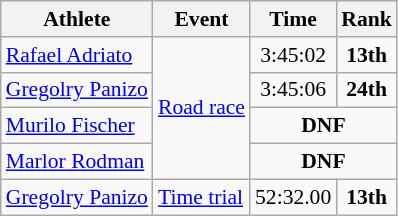<table class="wikitable" style="font-size:90%">
<tr>
<th>Athlete</th>
<th>Event</th>
<th>Time</th>
<th>Rank</th>
</tr>
<tr>
<td><a href='#'>Rafael Adriato</a></td>
<td align=center rowspan=4><a href='#'>Road race</a></td>
<td align=center>3:45:02</td>
<td align=center><strong>13th</strong></td>
</tr>
<tr>
<td><a href='#'>Gregolry Panizo</a></td>
<td align=center>3:45:06</td>
<td align=center><strong>24th</strong></td>
</tr>
<tr>
<td><a href='#'>Murilo Fischer</a></td>
<td align="center" colspan="7"><strong>DNF</strong></td>
</tr>
<tr>
<td><a href='#'>Marlor Rodman</a></td>
<td align="center" colspan="7"><strong>DNF</strong></td>
</tr>
<tr>
<td><a href='#'>Gregolry Panizo</a></td>
<td><a href='#'>Time trial</a></td>
<td align=center>52:32.00</td>
<td align=center><strong>13th</strong></td>
</tr>
</table>
